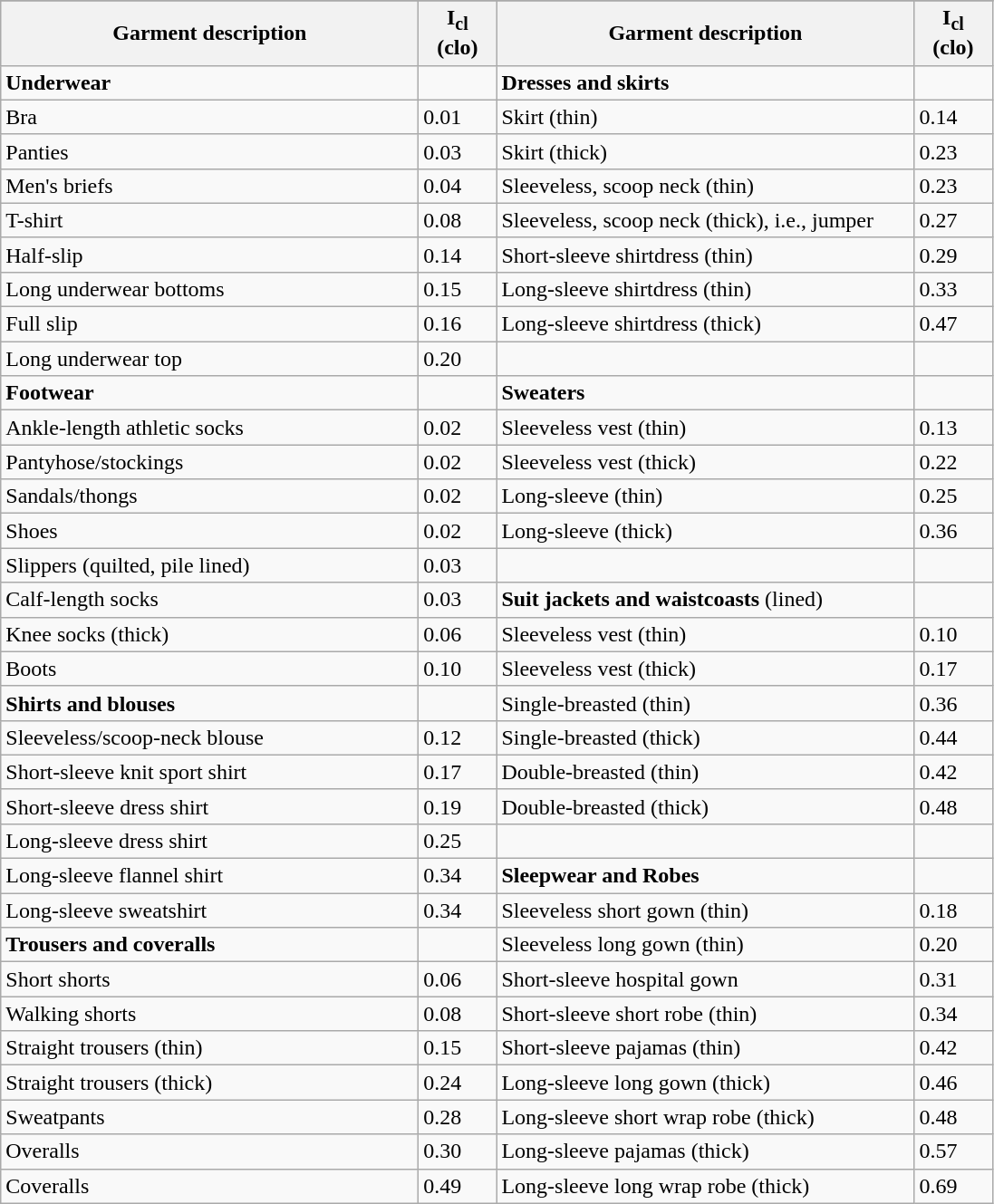<table class="wikitable">
<tr>
</tr>
<tr>
<th scope="col" width="300px">Garment description</th>
<th scope="col" width="50px">I<sub>cl</sub> (clo)</th>
<th scope="col" width="300px">Garment description</th>
<th scope="col" width="50px">I<sub>cl</sub> (clo)</th>
</tr>
<tr>
<td><strong>Underwear</strong></td>
<td></td>
<td><strong>Dresses and skirts</strong></td>
<td></td>
</tr>
<tr>
<td>Bra</td>
<td>0.01</td>
<td>Skirt (thin)</td>
<td>0.14</td>
</tr>
<tr>
<td>Panties</td>
<td>0.03</td>
<td>Skirt (thick)</td>
<td>0.23</td>
</tr>
<tr>
<td>Men's briefs</td>
<td>0.04</td>
<td>Sleeveless, scoop neck (thin)</td>
<td>0.23</td>
</tr>
<tr>
<td>T-shirt</td>
<td>0.08</td>
<td>Sleeveless, scoop neck (thick), i.e., jumper</td>
<td>0.27</td>
</tr>
<tr>
<td>Half-slip</td>
<td>0.14</td>
<td>Short-sleeve shirtdress (thin)</td>
<td>0.29</td>
</tr>
<tr>
<td>Long underwear bottoms</td>
<td>0.15</td>
<td>Long-sleeve shirtdress (thin)</td>
<td>0.33</td>
</tr>
<tr>
<td>Full slip</td>
<td>0.16</td>
<td>Long-sleeve shirtdress (thick)</td>
<td>0.47</td>
</tr>
<tr>
<td>Long underwear top</td>
<td>0.20</td>
<td></td>
<td></td>
</tr>
<tr>
<td><strong>Footwear</strong></td>
<td></td>
<td><strong>Sweaters</strong></td>
<td></td>
</tr>
<tr>
<td>Ankle-length athletic socks</td>
<td>0.02</td>
<td>Sleeveless vest (thin)</td>
<td>0.13</td>
</tr>
<tr>
<td>Pantyhose/stockings</td>
<td>0.02</td>
<td>Sleeveless vest (thick)</td>
<td>0.22</td>
</tr>
<tr>
<td>Sandals/thongs</td>
<td>0.02</td>
<td>Long-sleeve (thin)</td>
<td>0.25</td>
</tr>
<tr>
<td>Shoes</td>
<td>0.02</td>
<td>Long-sleeve (thick)</td>
<td>0.36</td>
</tr>
<tr>
<td>Slippers (quilted, pile lined)</td>
<td>0.03</td>
<td></td>
<td></td>
</tr>
<tr>
<td>Calf-length socks</td>
<td>0.03</td>
<td><strong>Suit jackets and waistcoasts</strong> (lined)</td>
<td></td>
</tr>
<tr>
<td>Knee socks (thick)</td>
<td>0.06</td>
<td>Sleeveless vest (thin)</td>
<td>0.10</td>
</tr>
<tr>
<td>Boots</td>
<td>0.10</td>
<td>Sleeveless vest (thick)</td>
<td>0.17</td>
</tr>
<tr>
<td><strong>Shirts and blouses</strong></td>
<td></td>
<td>Single-breasted (thin)</td>
<td>0.36</td>
</tr>
<tr>
<td>Sleeveless/scoop-neck blouse</td>
<td>0.12</td>
<td>Single-breasted (thick)</td>
<td>0.44</td>
</tr>
<tr>
<td>Short-sleeve knit sport shirt</td>
<td>0.17</td>
<td>Double-breasted (thin)</td>
<td>0.42</td>
</tr>
<tr>
<td>Short-sleeve dress shirt</td>
<td>0.19</td>
<td>Double-breasted (thick)</td>
<td>0.48</td>
</tr>
<tr>
<td>Long-sleeve dress shirt</td>
<td>0.25</td>
<td></td>
<td></td>
</tr>
<tr>
<td>Long-sleeve flannel shirt</td>
<td>0.34</td>
<td><strong>Sleepwear and Robes</strong></td>
<td></td>
</tr>
<tr>
<td>Long-sleeve sweatshirt</td>
<td>0.34</td>
<td>Sleeveless short gown (thin)</td>
<td>0.18</td>
</tr>
<tr>
<td><strong>Trousers and coveralls</strong></td>
<td></td>
<td>Sleeveless long gown (thin)</td>
<td>0.20</td>
</tr>
<tr>
<td>Short shorts</td>
<td>0.06</td>
<td>Short-sleeve hospital gown</td>
<td>0.31</td>
</tr>
<tr>
<td>Walking shorts</td>
<td>0.08</td>
<td>Short-sleeve short robe (thin)</td>
<td>0.34</td>
</tr>
<tr>
<td>Straight trousers (thin)</td>
<td>0.15</td>
<td>Short-sleeve pajamas (thin)</td>
<td>0.42</td>
</tr>
<tr>
<td>Straight trousers (thick)</td>
<td>0.24</td>
<td>Long-sleeve long gown (thick)</td>
<td>0.46</td>
</tr>
<tr>
<td>Sweatpants</td>
<td>0.28</td>
<td>Long-sleeve short wrap robe (thick)</td>
<td>0.48</td>
</tr>
<tr>
<td>Overalls</td>
<td>0.30</td>
<td>Long-sleeve pajamas (thick)</td>
<td>0.57</td>
</tr>
<tr>
<td>Coveralls</td>
<td>0.49</td>
<td>Long-sleeve long wrap robe (thick)</td>
<td>0.69</td>
</tr>
</table>
